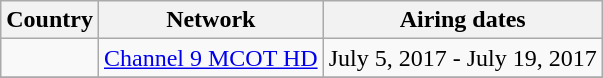<table class="wikitable">
<tr>
<th>Country</th>
<th>Network</th>
<th>Airing dates</th>
</tr>
<tr>
<td></td>
<td><a href='#'>Channel 9 MCOT HD</a></td>
<td>July 5, 2017 - July 19, 2017 </td>
</tr>
<tr>
</tr>
</table>
